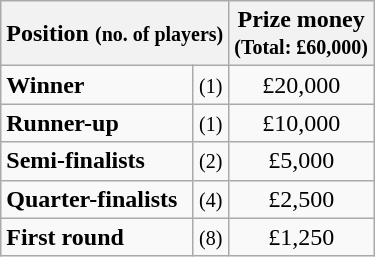<table class="wikitable">
<tr>
<th colspan=2>Position <small>(no. of players)</small></th>
<th>Prize money<br><small>(Total: £60,000)</small></th>
</tr>
<tr>
<td><strong>Winner</strong></td>
<td align=center><small>(1)</small></td>
<td align=center>£20,000</td>
</tr>
<tr>
<td><strong>Runner-up</strong></td>
<td align=center><small>(1)</small></td>
<td align=center>£10,000</td>
</tr>
<tr>
<td><strong>Semi-finalists</strong></td>
<td align=center><small>(2)</small></td>
<td align=center>£5,000</td>
</tr>
<tr>
<td><strong>Quarter-finalists</strong></td>
<td align=center><small>(4)</small></td>
<td align=center>£2,500</td>
</tr>
<tr>
<td><strong>First round</strong></td>
<td align=center><small>(8)</small></td>
<td align=center>£1,250</td>
</tr>
</table>
